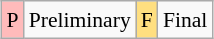<table class="wikitable" style="margin:0.5em auto; font-size:90%; line-height:1.25em;">
<tr>
<td bgcolor="#FFBBBB" align=center>P</td>
<td>Preliminary</td>
<td bgcolor="#FFDF80" align=center>F</td>
<td>Final</td>
</tr>
</table>
